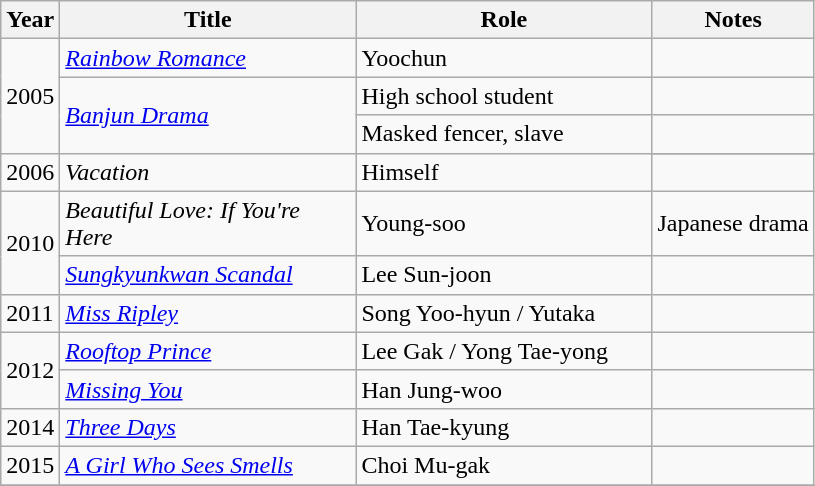<table class="wikitable sortable">
<tr>
<th rowspan="1">Year</th>
<th rowspan="1" width="190px">Title</th>
<th rowspan="1" width="190px">Role</th>
<th>Notes</th>
</tr>
<tr>
<td rowspan="3">2005</td>
<td><em><a href='#'>Rainbow Romance</a></em></td>
<td>Yoochun</td>
<td></td>
</tr>
<tr>
<td rowspan="3"><em><a href='#'>Banjun Drama</a></em></td>
<td>High school student</td>
<td></td>
</tr>
<tr>
<td>Masked fencer, slave</td>
<td></td>
</tr>
<tr>
<td rowspan="2">2006</td>
<td rowspan="2">Himself</td>
</tr>
<tr>
<td><em>Vacation</em></td>
<td></td>
</tr>
<tr>
<td rowspan="2">2010</td>
<td><em>Beautiful Love: If You're Here</em></td>
<td>Young-soo</td>
<td>Japanese drama</td>
</tr>
<tr>
<td><em><a href='#'>Sungkyunkwan Scandal</a></em></td>
<td>Lee Sun-joon</td>
<td></td>
</tr>
<tr>
<td>2011</td>
<td><em><a href='#'>Miss Ripley</a></em></td>
<td>Song Yoo-hyun / Yutaka</td>
<td></td>
</tr>
<tr>
<td rowspan="2">2012</td>
<td><em><a href='#'>Rooftop Prince</a></em></td>
<td>Lee Gak / Yong Tae-yong</td>
<td></td>
</tr>
<tr>
<td><em><a href='#'>Missing You</a></em></td>
<td>Han Jung-woo</td>
<td></td>
</tr>
<tr>
<td>2014</td>
<td><em><a href='#'>Three Days</a></em></td>
<td>Han Tae-kyung</td>
<td></td>
</tr>
<tr>
<td>2015</td>
<td><em><a href='#'>A Girl Who Sees Smells</a></em></td>
<td>Choi Mu-gak</td>
<td></td>
</tr>
<tr>
</tr>
</table>
